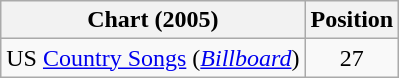<table class="wikitable sortable">
<tr>
<th scope="col">Chart (2005)</th>
<th scope="col">Position</th>
</tr>
<tr>
<td>US <a href='#'>Country Songs</a> (<em><a href='#'>Billboard</a></em>)</td>
<td align="center">27</td>
</tr>
</table>
